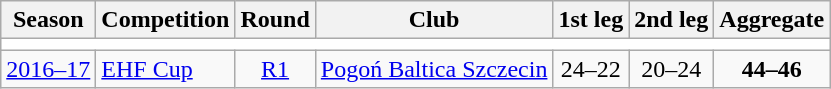<table class="wikitable">
<tr>
<th>Season</th>
<th>Competition</th>
<th>Round</th>
<th>Club</th>
<th>1st leg</th>
<th>2nd leg</th>
<th>Aggregate</th>
</tr>
<tr>
<td colspan="7" bgcolor=white></td>
</tr>
<tr>
<td><a href='#'>2016–17</a></td>
<td><a href='#'>EHF Cup</a></td>
<td style="text-align:center;"><a href='#'>R1</a></td>
<td> <a href='#'>Pogoń Baltica Szczecin</a></td>
<td style="text-align:center;">24–22</td>
<td style="text-align:center;">20–24</td>
<td style="text-align:center;"><strong>44–46</strong></td>
</tr>
</table>
